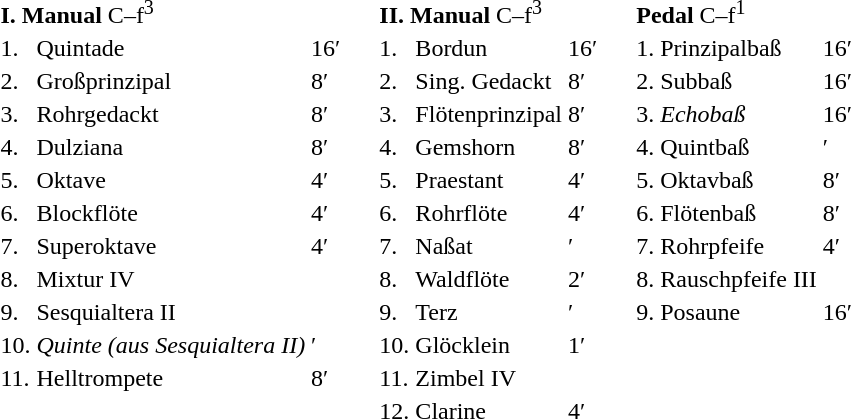<table border="0" cellspacing="0" cellpadding="10" style="border-collapse:collapse;">
<tr>
<td style="vertical-align:top"><br><table border="0">
<tr>
<td colspan="4"><strong>I. Manual</strong> C–f<sup>3</sup><br></td>
</tr>
<tr>
<td>1.</td>
<td>Quintade</td>
<td>16′</td>
</tr>
<tr>
<td>2.</td>
<td>Großprinzipal</td>
<td>8′</td>
</tr>
<tr>
<td>3.</td>
<td>Rohrgedackt</td>
<td>8′</td>
</tr>
<tr>
<td>4.</td>
<td>Dulziana</td>
<td>8′</td>
</tr>
<tr>
<td>5.</td>
<td>Oktave</td>
<td>4′</td>
</tr>
<tr>
<td>6.</td>
<td>Blockflöte</td>
<td>4′</td>
</tr>
<tr>
<td>7.</td>
<td>Superoktave</td>
<td>4′</td>
</tr>
<tr>
<td>8.</td>
<td>Mixtur IV</td>
</tr>
<tr>
<td>9.</td>
<td>Sesquialtera II</td>
</tr>
<tr>
<td>10.</td>
<td><em>Quinte (aus Sesquialtera II)</em></td>
<td>′</td>
</tr>
<tr>
<td>11.</td>
<td>Helltrompete</td>
<td>8′</td>
</tr>
</table>
</td>
<td style="vertical-align:top"><br><table border="0">
<tr>
<td colspan="4"><strong>II. Manual</strong> C–f<sup>3</sup><br></td>
</tr>
<tr>
<td>1.</td>
<td>Bordun</td>
<td>16′</td>
</tr>
<tr>
<td>2.</td>
<td>Sing. Gedackt</td>
<td>8′</td>
</tr>
<tr>
<td>3.</td>
<td>Flötenprinzipal</td>
<td>8′</td>
</tr>
<tr>
<td>4.</td>
<td>Gemshorn</td>
<td>8′</td>
</tr>
<tr>
<td>5.</td>
<td>Praestant</td>
<td>4′</td>
</tr>
<tr>
<td>6.</td>
<td>Rohrflöte</td>
<td>4′</td>
</tr>
<tr>
<td>7.</td>
<td>Naßat</td>
<td>′</td>
</tr>
<tr>
<td>8.</td>
<td>Waldflöte</td>
<td>2′</td>
</tr>
<tr>
<td>9.</td>
<td>Terz</td>
<td>′</td>
</tr>
<tr>
<td>10.</td>
<td>Glöcklein</td>
<td>1′</td>
</tr>
<tr>
<td>11.</td>
<td>Zimbel IV</td>
</tr>
<tr>
<td>12.</td>
<td>Clarine</td>
<td>4′</td>
</tr>
</table>
</td>
<td style="vertical-align:top"><br><table border="0">
<tr>
<td colspan="4"><strong>Pedal</strong> C–f<sup>1</sup><br></td>
</tr>
<tr>
<td>1.</td>
<td>Prinzipalbaß</td>
<td>16′</td>
</tr>
<tr>
<td>2.</td>
<td>Subbaß</td>
<td>16′</td>
</tr>
<tr>
<td>3.</td>
<td><em>Echobaß</em></td>
<td>16′</td>
</tr>
<tr>
<td>4.</td>
<td>Quintbaß</td>
<td>′</td>
</tr>
<tr>
<td>5.</td>
<td>Oktavbaß</td>
<td>8′</td>
</tr>
<tr>
<td>6.</td>
<td>Flötenbaß</td>
<td>8′</td>
</tr>
<tr>
<td>7.</td>
<td>Rohrpfeife</td>
<td>4′</td>
</tr>
<tr>
<td>8.</td>
<td>Rauschpfeife III</td>
</tr>
<tr>
<td>9.</td>
<td>Posaune</td>
<td>16′</td>
</tr>
</table>
</td>
</tr>
</table>
